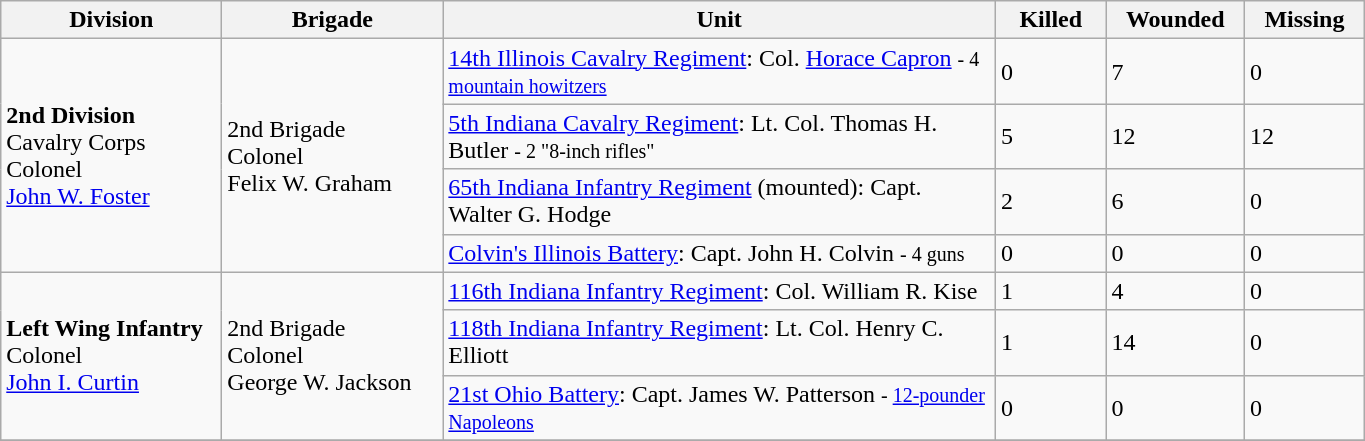<table class="wikitable" style="text-align:left; width:72%;">
<tr>
<th width=12%>Division</th>
<th width=12%>Brigade</th>
<th width=30%>Unit</th>
<th width=6%>Killed</th>
<th width=6%>Wounded</th>
<th width=6%>Missing</th>
</tr>
<tr>
<td rowspan=4><strong>2nd Division</strong><br>Cavalry Corps<br>Colonel<br><a href='#'>John W. Foster</a></td>
<td rowspan=4>2nd Brigade<br>Colonel<br>Felix W. Graham</td>
<td><a href='#'>14th Illinois Cavalry Regiment</a>: Col. <a href='#'>Horace Capron</a> <small>- 4 <a href='#'>mountain howitzers</a></small></td>
<td>0</td>
<td>7</td>
<td>0</td>
</tr>
<tr>
<td><a href='#'>5th Indiana Cavalry Regiment</a>: Lt. Col. Thomas H. Butler <small>- 2 "8-inch rifles"</small></td>
<td>5</td>
<td>12</td>
<td>12</td>
</tr>
<tr>
<td><a href='#'>65th Indiana Infantry Regiment</a> (mounted): Capt. Walter G. Hodge</td>
<td>2</td>
<td>6</td>
<td>0</td>
</tr>
<tr>
<td><a href='#'>Colvin's Illinois Battery</a>: Capt. John H. Colvin <small>- 4 guns</small></td>
<td>0</td>
<td>0</td>
<td>0</td>
</tr>
<tr>
<td rowspan=3><strong>Left Wing Infantry</strong><br>Colonel<br><a href='#'>John I. Curtin</a></td>
<td rowspan=3>2nd Brigade<br>Colonel<br>George W. Jackson</td>
<td><a href='#'>116th Indiana Infantry Regiment</a>: Col. William R. Kise</td>
<td>1</td>
<td>4</td>
<td>0</td>
</tr>
<tr>
<td><a href='#'>118th Indiana Infantry Regiment</a>: Lt. Col. Henry C. Elliott</td>
<td>1</td>
<td>14</td>
<td>0</td>
</tr>
<tr>
<td><a href='#'>21st Ohio Battery</a>: Capt. James W. Patterson <small>- <a href='#'>12-pounder Napoleons</a></small></td>
<td>0</td>
<td>0</td>
<td>0</td>
</tr>
<tr>
</tr>
</table>
